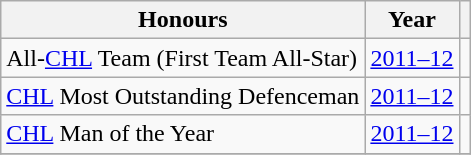<table class="wikitable">
<tr>
<th>Honours</th>
<th>Year</th>
<th></th>
</tr>
<tr>
<td>All-<a href='#'>CHL</a> Team (First Team All-Star)</td>
<td><a href='#'>2011–12</a></td>
<td></td>
</tr>
<tr>
<td><a href='#'>CHL</a> Most Outstanding Defenceman</td>
<td><a href='#'>2011–12</a></td>
<td></td>
</tr>
<tr>
<td><a href='#'>CHL</a> Man of the Year</td>
<td><a href='#'>2011–12</a></td>
<td></td>
</tr>
<tr>
</tr>
</table>
